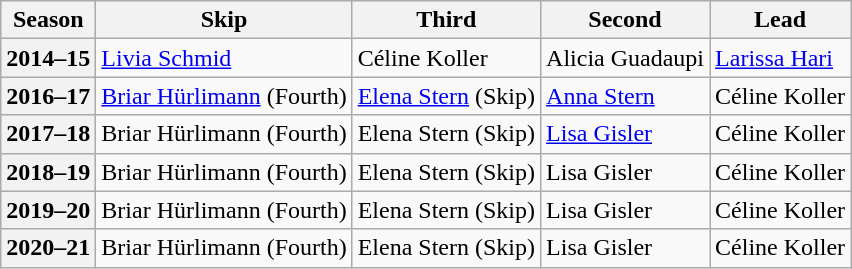<table class="wikitable">
<tr>
<th scope="col">Season</th>
<th scope="col">Skip</th>
<th scope="col">Third</th>
<th scope="col">Second</th>
<th scope="col">Lead</th>
</tr>
<tr>
<th scope="row">2014–15</th>
<td><a href='#'>Livia Schmid</a></td>
<td>Céline Koller</td>
<td>Alicia Guadaupi</td>
<td><a href='#'>Larissa Hari</a></td>
</tr>
<tr>
<th scope="row">2016–17</th>
<td><a href='#'>Briar Hürlimann</a> (Fourth)</td>
<td><a href='#'>Elena Stern</a> (Skip)</td>
<td><a href='#'>Anna Stern</a></td>
<td>Céline Koller</td>
</tr>
<tr>
<th scope="row">2017–18</th>
<td>Briar Hürlimann (Fourth)</td>
<td>Elena Stern (Skip)</td>
<td><a href='#'>Lisa Gisler</a></td>
<td>Céline Koller</td>
</tr>
<tr>
<th scope="row">2018–19</th>
<td>Briar Hürlimann (Fourth)</td>
<td>Elena Stern (Skip)</td>
<td>Lisa Gisler</td>
<td>Céline Koller</td>
</tr>
<tr>
<th scope="row">2019–20</th>
<td>Briar Hürlimann (Fourth)</td>
<td>Elena Stern (Skip)</td>
<td>Lisa Gisler</td>
<td>Céline Koller</td>
</tr>
<tr>
<th scope="row">2020–21</th>
<td>Briar Hürlimann (Fourth)</td>
<td>Elena Stern (Skip)</td>
<td>Lisa Gisler</td>
<td>Céline Koller</td>
</tr>
</table>
